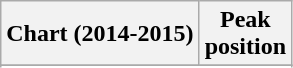<table class="wikitable">
<tr>
<th>Chart (2014-2015)</th>
<th>Peak<br>position</th>
</tr>
<tr>
</tr>
<tr>
</tr>
<tr>
</tr>
<tr>
</tr>
</table>
